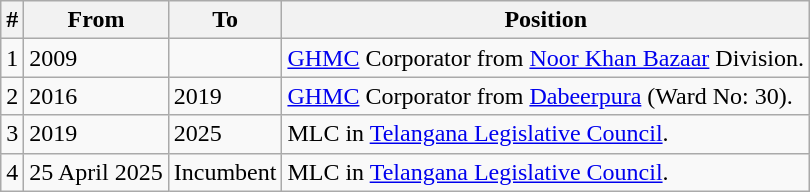<table class="wikitable sortable">
<tr>
<th>#</th>
<th>From</th>
<th>To</th>
<th>Position</th>
</tr>
<tr>
<td>1</td>
<td>2009</td>
<td></td>
<td><a href='#'>GHMC</a> Corporator from <a href='#'>Noor Khan Bazaar</a> Division.</td>
</tr>
<tr>
<td>2</td>
<td>2016</td>
<td>2019</td>
<td><a href='#'>GHMC</a> Corporator from  <a href='#'>Dabeerpura</a> (Ward No: 30).</td>
</tr>
<tr>
<td>3</td>
<td>2019</td>
<td>2025</td>
<td>MLC in <a href='#'>Telangana Legislative Council</a>.</td>
</tr>
<tr>
<td>4</td>
<td>25 April 2025</td>
<td>Incumbent</td>
<td>MLC in <a href='#'>Telangana Legislative Council</a>.</td>
</tr>
</table>
